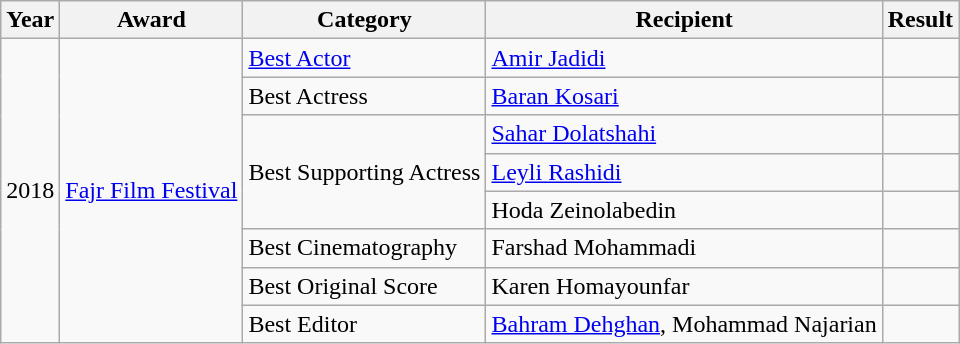<table class="wikitable sortable">
<tr>
<th>Year</th>
<th>Award</th>
<th>Category</th>
<th>Recipient</th>
<th>Result</th>
</tr>
<tr>
<td rowspan="8">2018</td>
<td rowspan="8"><a href='#'>Fajr Film Festival</a></td>
<td><a href='#'>Best Actor</a></td>
<td><a href='#'>Amir Jadidi</a></td>
<td></td>
</tr>
<tr>
<td>Best Actress</td>
<td><a href='#'>Baran Kosari</a></td>
<td></td>
</tr>
<tr>
<td rowspan="3">Best Supporting Actress</td>
<td><a href='#'>Sahar Dolatshahi</a></td>
<td></td>
</tr>
<tr>
<td><a href='#'>Leyli Rashidi</a></td>
<td></td>
</tr>
<tr>
<td>Hoda Zeinolabedin</td>
<td></td>
</tr>
<tr>
<td>Best Cinematography</td>
<td>Farshad Mohammadi</td>
<td></td>
</tr>
<tr>
<td>Best Original Score</td>
<td>Karen Homayounfar</td>
<td></td>
</tr>
<tr>
<td>Best Editor</td>
<td><a href='#'>Bahram Dehghan</a>, Mohammad Najarian</td>
<td></td>
</tr>
</table>
